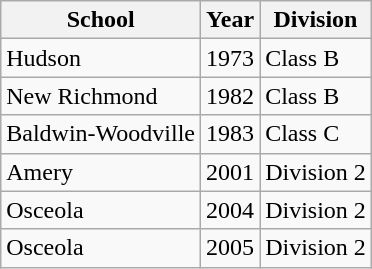<table class="wikitable">
<tr>
<th>School</th>
<th>Year</th>
<th>Division</th>
</tr>
<tr>
<td>Hudson</td>
<td>1973</td>
<td>Class B</td>
</tr>
<tr>
<td>New Richmond</td>
<td>1982</td>
<td>Class B</td>
</tr>
<tr>
<td>Baldwin-Woodville</td>
<td>1983</td>
<td>Class C</td>
</tr>
<tr>
<td>Amery</td>
<td>2001</td>
<td>Division 2</td>
</tr>
<tr>
<td>Osceola</td>
<td>2004</td>
<td>Division 2</td>
</tr>
<tr>
<td>Osceola</td>
<td>2005</td>
<td>Division 2</td>
</tr>
</table>
